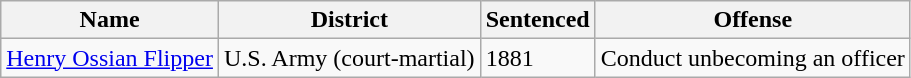<table class="wikitable">
<tr>
<th>Name</th>
<th>District</th>
<th>Sentenced</th>
<th>Offense</th>
</tr>
<tr>
<td><a href='#'>Henry Ossian Flipper</a></td>
<td>U.S. Army (court-martial)</td>
<td>1881</td>
<td>Conduct unbecoming an officer</td>
</tr>
</table>
